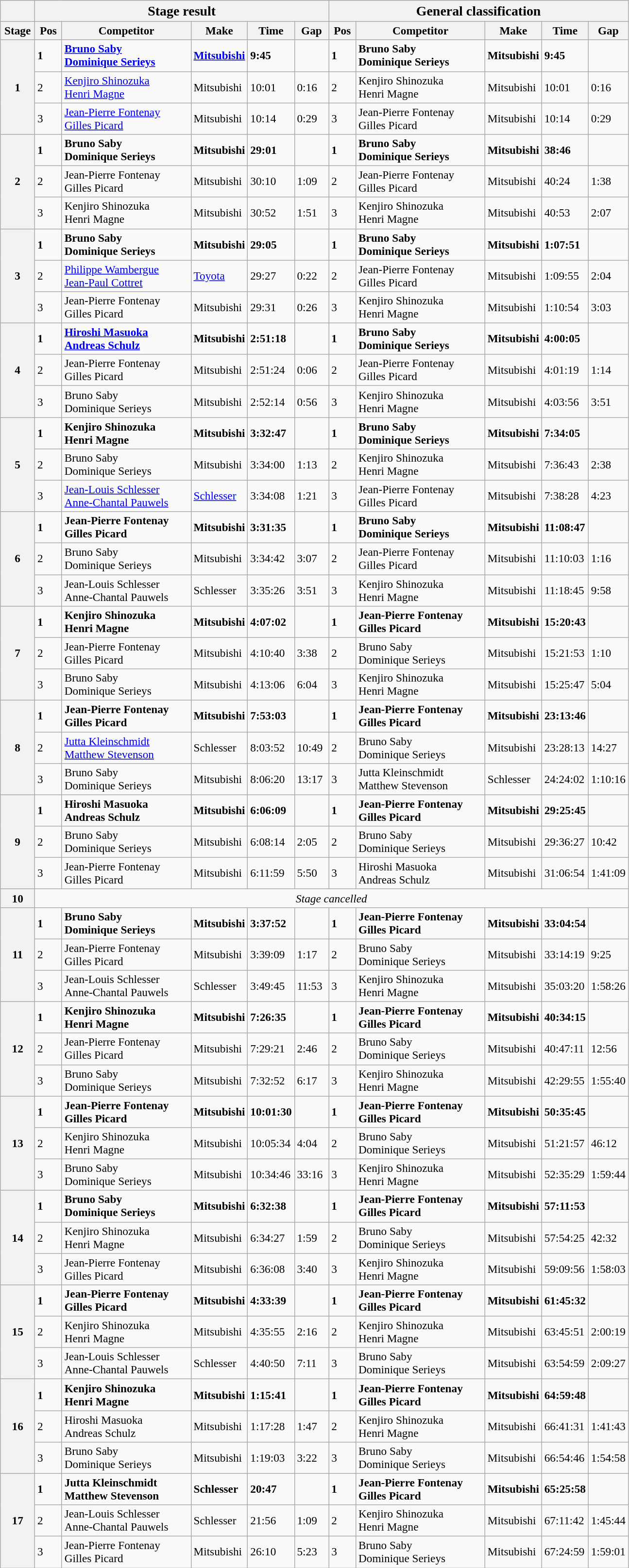<table class="wikitable" style="font-size:97%;">
<tr>
<th></th>
<th colspan=5><big>Stage result </big></th>
<th colspan=5><big>General classification</big></th>
</tr>
<tr>
<th width="40px">Stage</th>
<th width="30px">Pos</th>
<th width="170px">Competitor</th>
<th width="50px">Make</th>
<th width="40px">Time</th>
<th width="40px">Gap</th>
<th width="30px">Pos</th>
<th width="170px">Competitor</th>
<th width="50px">Make</th>
<th width="40px">Time</th>
<th width="40px">Gap</th>
</tr>
<tr>
<th rowspan=3>1</th>
<td><strong>1</strong></td>
<td><strong> <a href='#'>Bruno Saby</a><br> <a href='#'>Dominique Serieys</a></strong></td>
<td><strong><a href='#'>Mitsubishi</a></strong></td>
<td><strong>9:45</strong></td>
<td></td>
<td><strong>1</strong></td>
<td><strong> Bruno Saby<br> Dominique Serieys</strong></td>
<td><strong>Mitsubishi</strong></td>
<td><strong>9:45</strong></td>
<td></td>
</tr>
<tr>
<td>2</td>
<td> <a href='#'>Kenjiro Shinozuka</a><br> <a href='#'>Henri Magne</a></td>
<td>Mitsubishi</td>
<td>10:01</td>
<td>0:16</td>
<td>2</td>
<td> Kenjiro Shinozuka<br> Henri Magne</td>
<td>Mitsubishi</td>
<td>10:01</td>
<td>0:16</td>
</tr>
<tr>
<td>3</td>
<td> <a href='#'>Jean-Pierre Fontenay</a><br> <a href='#'>Gilles Picard</a></td>
<td>Mitsubishi</td>
<td>10:14</td>
<td>0:29</td>
<td>3</td>
<td> Jean-Pierre Fontenay<br> Gilles Picard</td>
<td>Mitsubishi</td>
<td>10:14</td>
<td>0:29</td>
</tr>
<tr>
<th rowspan=3>2</th>
<td><strong>1</strong></td>
<td><strong> Bruno Saby<br> Dominique Serieys</strong></td>
<td><strong>Mitsubishi</strong></td>
<td><strong>29:01</strong></td>
<td></td>
<td><strong>1</strong></td>
<td><strong> Bruno Saby<br> Dominique Serieys</strong></td>
<td><strong>Mitsubishi</strong></td>
<td><strong>38:46</strong></td>
<td></td>
</tr>
<tr>
<td>2</td>
<td> Jean-Pierre Fontenay<br> Gilles Picard</td>
<td>Mitsubishi</td>
<td>30:10</td>
<td>1:09</td>
<td>2</td>
<td> Jean-Pierre Fontenay<br> Gilles Picard</td>
<td>Mitsubishi</td>
<td>40:24</td>
<td>1:38</td>
</tr>
<tr>
<td>3</td>
<td> Kenjiro Shinozuka<br> Henri Magne</td>
<td>Mitsubishi</td>
<td>30:52</td>
<td>1:51</td>
<td>3</td>
<td> Kenjiro Shinozuka<br> Henri Magne</td>
<td>Mitsubishi</td>
<td>40:53</td>
<td>2:07</td>
</tr>
<tr>
<th rowspan=3>3</th>
<td><strong>1</strong></td>
<td><strong> Bruno Saby<br> Dominique Serieys</strong></td>
<td><strong>Mitsubishi</strong></td>
<td><strong>29:05</strong></td>
<td></td>
<td><strong>1</strong></td>
<td><strong> Bruno Saby<br> Dominique Serieys</strong></td>
<td><strong>Mitsubishi</strong></td>
<td><strong>1:07:51</strong></td>
<td></td>
</tr>
<tr>
<td>2</td>
<td> <a href='#'>Philippe Wambergue</a><br> <a href='#'>Jean-Paul Cottret</a></td>
<td><a href='#'>Toyota</a></td>
<td>29:27</td>
<td>0:22</td>
<td>2</td>
<td> Jean-Pierre Fontenay<br> Gilles Picard</td>
<td>Mitsubishi</td>
<td>1:09:55</td>
<td>2:04</td>
</tr>
<tr>
<td>3</td>
<td> Jean-Pierre Fontenay<br> Gilles Picard</td>
<td>Mitsubishi</td>
<td>29:31</td>
<td>0:26</td>
<td>3</td>
<td> Kenjiro Shinozuka<br> Henri Magne</td>
<td>Mitsubishi</td>
<td>1:10:54</td>
<td>3:03</td>
</tr>
<tr>
<th rowspan=3>4</th>
<td><strong>1</strong></td>
<td><strong> <a href='#'>Hiroshi Masuoka</a><br> <a href='#'>Andreas Schulz</a></strong></td>
<td><strong>Mitsubishi</strong></td>
<td><strong>2:51:18</strong></td>
<td></td>
<td><strong>1</strong></td>
<td><strong> Bruno Saby<br> Dominique Serieys</strong></td>
<td><strong>Mitsubishi</strong></td>
<td><strong>4:00:05</strong></td>
<td></td>
</tr>
<tr>
<td>2</td>
<td> Jean-Pierre Fontenay<br> Gilles Picard</td>
<td>Mitsubishi</td>
<td>2:51:24</td>
<td>0:06</td>
<td>2</td>
<td> Jean-Pierre Fontenay<br> Gilles Picard</td>
<td>Mitsubishi</td>
<td>4:01:19</td>
<td>1:14</td>
</tr>
<tr>
<td>3</td>
<td> Bruno Saby<br> Dominique Serieys</td>
<td>Mitsubishi</td>
<td>2:52:14</td>
<td>0:56</td>
<td>3</td>
<td> Kenjiro Shinozuka<br> Henri Magne</td>
<td>Mitsubishi</td>
<td>4:03:56</td>
<td>3:51</td>
</tr>
<tr>
<th rowspan=3>5</th>
<td><strong>1</strong></td>
<td><strong> Kenjiro Shinozuka<br> Henri Magne</strong></td>
<td><strong>Mitsubishi</strong></td>
<td><strong>3:32:47</strong></td>
<td></td>
<td><strong>1</strong></td>
<td><strong> Bruno Saby<br> Dominique Serieys</strong></td>
<td><strong>Mitsubishi</strong></td>
<td><strong>7:34:05</strong></td>
<td></td>
</tr>
<tr>
<td>2</td>
<td> Bruno Saby<br> Dominique Serieys</td>
<td>Mitsubishi</td>
<td>3:34:00</td>
<td>1:13</td>
<td>2</td>
<td> Kenjiro Shinozuka<br> Henri Magne</td>
<td>Mitsubishi</td>
<td>7:36:43</td>
<td>2:38</td>
</tr>
<tr>
<td>3</td>
<td> <a href='#'>Jean-Louis Schlesser</a><br> <a href='#'>Anne-Chantal Pauwels</a></td>
<td><a href='#'>Schlesser</a></td>
<td>3:34:08</td>
<td>1:21</td>
<td>3</td>
<td> Jean-Pierre Fontenay<br> Gilles Picard</td>
<td>Mitsubishi</td>
<td>7:38:28</td>
<td>4:23</td>
</tr>
<tr>
<th rowspan=3>6</th>
<td><strong>1</strong></td>
<td><strong> Jean-Pierre Fontenay<br> Gilles Picard</strong></td>
<td><strong>Mitsubishi</strong></td>
<td><strong>3:31:35</strong></td>
<td></td>
<td><strong>1</strong></td>
<td><strong> Bruno Saby<br> Dominique Serieys</strong></td>
<td><strong>Mitsubishi</strong></td>
<td><strong>11:08:47</strong></td>
<td></td>
</tr>
<tr>
<td>2</td>
<td> Bruno Saby<br> Dominique Serieys</td>
<td>Mitsubishi</td>
<td>3:34:42</td>
<td>3:07</td>
<td>2</td>
<td> Jean-Pierre Fontenay<br> Gilles Picard</td>
<td>Mitsubishi</td>
<td>11:10:03</td>
<td>1:16</td>
</tr>
<tr>
<td>3</td>
<td> Jean-Louis Schlesser<br> Anne-Chantal Pauwels</td>
<td>Schlesser</td>
<td>3:35:26</td>
<td>3:51</td>
<td>3</td>
<td> Kenjiro Shinozuka<br> Henri Magne</td>
<td>Mitsubishi</td>
<td>11:18:45</td>
<td>9:58</td>
</tr>
<tr>
<th rowspan=3>7</th>
<td><strong>1</strong></td>
<td><strong> Kenjiro Shinozuka<br> Henri Magne</strong></td>
<td><strong>Mitsubishi</strong></td>
<td><strong>4:07:02</strong></td>
<td></td>
<td><strong>1</strong></td>
<td><strong> Jean-Pierre Fontenay<br> Gilles Picard</strong></td>
<td><strong>Mitsubishi</strong></td>
<td><strong>15:20:43</strong></td>
<td></td>
</tr>
<tr>
<td>2</td>
<td> Jean-Pierre Fontenay<br> Gilles Picard</td>
<td>Mitsubishi</td>
<td>4:10:40</td>
<td>3:38</td>
<td>2</td>
<td> Bruno Saby<br> Dominique Serieys</td>
<td>Mitsubishi</td>
<td>15:21:53</td>
<td>1:10</td>
</tr>
<tr>
<td>3</td>
<td> Bruno Saby<br> Dominique Serieys</td>
<td>Mitsubishi</td>
<td>4:13:06</td>
<td>6:04</td>
<td>3</td>
<td> Kenjiro Shinozuka<br> Henri Magne</td>
<td>Mitsubishi</td>
<td>15:25:47</td>
<td>5:04</td>
</tr>
<tr>
<th rowspan=3>8</th>
<td><strong>1</strong></td>
<td><strong> Jean-Pierre Fontenay<br> Gilles Picard</strong></td>
<td><strong>Mitsubishi</strong></td>
<td><strong>7:53:03</strong></td>
<td></td>
<td><strong>1</strong></td>
<td><strong> Jean-Pierre Fontenay<br> Gilles Picard</strong></td>
<td><strong>Mitsubishi</strong></td>
<td><strong>23:13:46</strong></td>
<td></td>
</tr>
<tr>
<td>2</td>
<td> <a href='#'>Jutta Kleinschmidt</a><br> <a href='#'>Matthew Stevenson</a></td>
<td>Schlesser</td>
<td>8:03:52</td>
<td>10:49</td>
<td>2</td>
<td> Bruno Saby<br> Dominique Serieys</td>
<td>Mitsubishi</td>
<td>23:28:13</td>
<td>14:27</td>
</tr>
<tr>
<td>3</td>
<td> Bruno Saby<br> Dominique Serieys</td>
<td>Mitsubishi</td>
<td>8:06:20</td>
<td>13:17</td>
<td>3</td>
<td> Jutta Kleinschmidt<br> Matthew Stevenson</td>
<td>Schlesser</td>
<td>24:24:02</td>
<td>1:10:16</td>
</tr>
<tr>
<th rowspan=3>9</th>
<td><strong>1</strong></td>
<td><strong> Hiroshi Masuoka<br> Andreas Schulz</strong></td>
<td><strong>Mitsubishi</strong></td>
<td><strong>6:06:09</strong></td>
<td></td>
<td><strong>1</strong></td>
<td><strong> Jean-Pierre Fontenay<br> Gilles Picard</strong></td>
<td><strong>Mitsubishi</strong></td>
<td><strong>29:25:45</strong></td>
<td></td>
</tr>
<tr>
<td>2</td>
<td> Bruno Saby<br> Dominique Serieys</td>
<td>Mitsubishi</td>
<td>6:08:14</td>
<td>2:05</td>
<td>2</td>
<td> Bruno Saby<br> Dominique Serieys</td>
<td>Mitsubishi</td>
<td>29:36:27</td>
<td>10:42</td>
</tr>
<tr>
<td>3</td>
<td> Jean-Pierre Fontenay<br> Gilles Picard</td>
<td>Mitsubishi</td>
<td>6:11:59</td>
<td>5:50</td>
<td>3</td>
<td> Hiroshi Masuoka<br> Andreas Schulz</td>
<td>Mitsubishi</td>
<td>31:06:54</td>
<td>1:41:09</td>
</tr>
<tr>
<th>10</th>
<td colspan=10 align=center><em>Stage cancelled</em></td>
</tr>
<tr>
<th rowspan=3>11</th>
<td><strong>1</strong></td>
<td><strong> Bruno Saby<br> Dominique Serieys</strong></td>
<td><strong>Mitsubishi</strong></td>
<td><strong>3:37:52</strong></td>
<td></td>
<td><strong>1</strong></td>
<td><strong> Jean-Pierre Fontenay<br> Gilles Picard</strong></td>
<td><strong>Mitsubishi</strong></td>
<td><strong>33:04:54</strong></td>
<td></td>
</tr>
<tr>
<td>2</td>
<td> Jean-Pierre Fontenay<br> Gilles Picard</td>
<td>Mitsubishi</td>
<td>3:39:09</td>
<td>1:17</td>
<td>2</td>
<td> Bruno Saby<br> Dominique Serieys</td>
<td>Mitsubishi</td>
<td>33:14:19</td>
<td>9:25</td>
</tr>
<tr>
<td>3</td>
<td> Jean-Louis Schlesser<br> Anne-Chantal Pauwels</td>
<td>Schlesser</td>
<td>3:49:45</td>
<td>11:53</td>
<td>3</td>
<td> Kenjiro Shinozuka<br> Henri Magne</td>
<td>Mitsubishi</td>
<td>35:03:20</td>
<td>1:58:26</td>
</tr>
<tr>
<th rowspan=3>12</th>
<td><strong>1</strong></td>
<td><strong> Kenjiro Shinozuka<br> Henri Magne</strong></td>
<td><strong>Mitsubishi</strong></td>
<td><strong>7:26:35</strong></td>
<td></td>
<td><strong>1</strong></td>
<td><strong> Jean-Pierre Fontenay<br> Gilles Picard</strong></td>
<td><strong>Mitsubishi</strong></td>
<td><strong>40:34:15</strong></td>
<td></td>
</tr>
<tr>
<td>2</td>
<td> Jean-Pierre Fontenay<br> Gilles Picard</td>
<td>Mitsubishi</td>
<td>7:29:21</td>
<td>2:46</td>
<td>2</td>
<td> Bruno Saby<br> Dominique Serieys</td>
<td>Mitsubishi</td>
<td>40:47:11</td>
<td>12:56</td>
</tr>
<tr>
<td>3</td>
<td> Bruno Saby<br> Dominique Serieys</td>
<td>Mitsubishi</td>
<td>7:32:52</td>
<td>6:17</td>
<td>3</td>
<td> Kenjiro Shinozuka<br> Henri Magne</td>
<td>Mitsubishi</td>
<td>42:29:55</td>
<td>1:55:40</td>
</tr>
<tr>
<th rowspan=3>13</th>
<td><strong>1</strong></td>
<td><strong> Jean-Pierre Fontenay<br> Gilles Picard</strong></td>
<td><strong>Mitsubishi</strong></td>
<td><strong>10:01:30</strong></td>
<td></td>
<td><strong>1</strong></td>
<td><strong> Jean-Pierre Fontenay<br> Gilles Picard</strong></td>
<td><strong>Mitsubishi</strong></td>
<td><strong>50:35:45</strong></td>
<td></td>
</tr>
<tr>
<td>2</td>
<td> Kenjiro Shinozuka<br> Henri Magne</td>
<td>Mitsubishi</td>
<td>10:05:34</td>
<td>4:04</td>
<td>2</td>
<td> Bruno Saby<br> Dominique Serieys</td>
<td>Mitsubishi</td>
<td>51:21:57</td>
<td>46:12</td>
</tr>
<tr>
<td>3</td>
<td> Bruno Saby<br> Dominique Serieys</td>
<td>Mitsubishi</td>
<td>10:34:46</td>
<td>33:16</td>
<td>3</td>
<td> Kenjiro Shinozuka<br> Henri Magne</td>
<td>Mitsubishi</td>
<td>52:35:29</td>
<td>1:59:44</td>
</tr>
<tr>
<th rowspan=3>14</th>
<td><strong>1</strong></td>
<td><strong> Bruno Saby<br> Dominique Serieys</strong></td>
<td><strong>Mitsubishi</strong></td>
<td><strong>6:32:38</strong></td>
<td></td>
<td><strong>1</strong></td>
<td><strong> Jean-Pierre Fontenay<br> Gilles Picard</strong></td>
<td><strong>Mitsubishi</strong></td>
<td><strong>57:11:53</strong></td>
<td></td>
</tr>
<tr>
<td>2</td>
<td> Kenjiro Shinozuka<br> Henri Magne</td>
<td>Mitsubishi</td>
<td>6:34:27</td>
<td>1:59</td>
<td>2</td>
<td> Bruno Saby<br> Dominique Serieys</td>
<td>Mitsubishi</td>
<td>57:54:25</td>
<td>42:32</td>
</tr>
<tr>
<td>3</td>
<td> Jean-Pierre Fontenay<br> Gilles Picard</td>
<td>Mitsubishi</td>
<td>6:36:08</td>
<td>3:40</td>
<td>3</td>
<td> Kenjiro Shinozuka<br> Henri Magne</td>
<td>Mitsubishi</td>
<td>59:09:56</td>
<td>1:58:03</td>
</tr>
<tr>
<th rowspan=3>15</th>
<td><strong>1</strong></td>
<td><strong> Jean-Pierre Fontenay<br> Gilles Picard</strong></td>
<td><strong>Mitsubishi</strong></td>
<td><strong>4:33:39</strong></td>
<td></td>
<td><strong>1</strong></td>
<td><strong> Jean-Pierre Fontenay<br> Gilles Picard</strong></td>
<td><strong>Mitsubishi</strong></td>
<td><strong>61:45:32</strong></td>
<td></td>
</tr>
<tr>
<td>2</td>
<td> Kenjiro Shinozuka<br> Henri Magne</td>
<td>Mitsubishi</td>
<td>4:35:55</td>
<td>2:16</td>
<td>2</td>
<td> Kenjiro Shinozuka<br> Henri Magne</td>
<td>Mitsubishi</td>
<td>63:45:51</td>
<td>2:00:19</td>
</tr>
<tr>
<td>3</td>
<td> Jean-Louis Schlesser<br> Anne-Chantal Pauwels</td>
<td>Schlesser</td>
<td>4:40:50</td>
<td>7:11</td>
<td>3</td>
<td> Bruno Saby<br> Dominique Serieys</td>
<td>Mitsubishi</td>
<td>63:54:59</td>
<td>2:09:27</td>
</tr>
<tr>
<th rowspan=3>16</th>
<td><strong>1</strong></td>
<td><strong> Kenjiro Shinozuka<br> Henri Magne</strong></td>
<td><strong>Mitsubishi</strong></td>
<td><strong>1:15:41</strong></td>
<td></td>
<td><strong>1</strong></td>
<td><strong> Jean-Pierre Fontenay<br> Gilles Picard</strong></td>
<td><strong>Mitsubishi</strong></td>
<td><strong>64:59:48</strong></td>
<td></td>
</tr>
<tr>
<td>2</td>
<td> Hiroshi Masuoka<br> Andreas Schulz</td>
<td>Mitsubishi</td>
<td>1:17:28</td>
<td>1:47</td>
<td>2</td>
<td> Kenjiro Shinozuka<br> Henri Magne</td>
<td>Mitsubishi</td>
<td>66:41:31</td>
<td>1:41:43</td>
</tr>
<tr>
<td>3</td>
<td> Bruno Saby<br> Dominique Serieys</td>
<td>Mitsubishi</td>
<td>1:19:03</td>
<td>3:22</td>
<td>3</td>
<td> Bruno Saby<br> Dominique Serieys</td>
<td>Mitsubishi</td>
<td>66:54:46</td>
<td>1:54:58</td>
</tr>
<tr>
<th rowspan=3>17</th>
<td><strong>1</strong></td>
<td><strong> Jutta Kleinschmidt<br> Matthew Stevenson</strong></td>
<td><strong>Schlesser </strong></td>
<td><strong>20:47</strong></td>
<td></td>
<td><strong>1</strong></td>
<td><strong> Jean-Pierre Fontenay<br> Gilles Picard</strong></td>
<td><strong>Mitsubishi</strong></td>
<td><strong>65:25:58</strong></td>
<td></td>
</tr>
<tr>
<td>2</td>
<td> Jean-Louis Schlesser<br> Anne-Chantal Pauwels</td>
<td>Schlesser</td>
<td>21:56</td>
<td>1:09</td>
<td>2</td>
<td> Kenjiro Shinozuka<br> Henri Magne</td>
<td>Mitsubishi</td>
<td>67:11:42</td>
<td>1:45:44</td>
</tr>
<tr>
<td>3</td>
<td> Jean-Pierre Fontenay<br> Gilles Picard</td>
<td>Mitsubishi</td>
<td>26:10</td>
<td>5:23</td>
<td>3</td>
<td> Bruno Saby<br> Dominique Serieys</td>
<td>Mitsubishi</td>
<td>67:24:59</td>
<td>1:59:01</td>
</tr>
</table>
